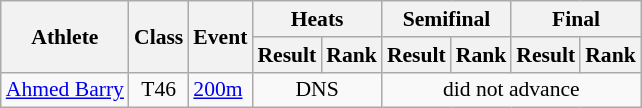<table class=wikitable style="font-size:90%">
<tr>
<th rowspan="2">Athlete</th>
<th rowspan="2">Class</th>
<th rowspan="2">Event</th>
<th colspan="2">Heats</th>
<th colspan="2">Semifinal</th>
<th colspan="3">Final</th>
</tr>
<tr>
<th>Result</th>
<th>Rank</th>
<th>Result</th>
<th>Rank</th>
<th>Result</th>
<th>Rank</th>
</tr>
<tr>
<td><a href='#'>Ahmed Barry</a></td>
<td style="text-align:center;">T46</td>
<td><a href='#'>200m</a></td>
<td style="text-align:center;" colspan="2">DNS</td>
<td style="text-align:center;" colspan="4">did not advance</td>
</tr>
</table>
